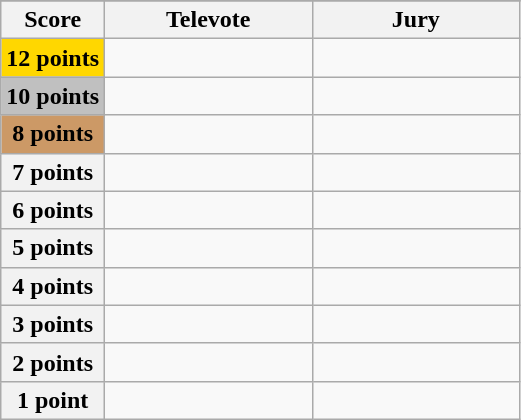<table class="wikitable">
<tr>
</tr>
<tr>
<th scope="col" width="20%">Score</th>
<th scope="col" width="40%">Televote</th>
<th scope="col" width="40%">Jury</th>
</tr>
<tr>
<th scope="row" style="background:gold">12 points</th>
<td></td>
<td></td>
</tr>
<tr>
<th scope="row" style="background:silver">10 points</th>
<td></td>
<td></td>
</tr>
<tr>
<th scope="row" style="background:#CC9966">8 points</th>
<td></td>
<td></td>
</tr>
<tr>
<th scope="row">7 points</th>
<td></td>
<td></td>
</tr>
<tr>
<th scope="row">6 points</th>
<td></td>
<td></td>
</tr>
<tr>
<th scope="row">5 points</th>
<td></td>
<td></td>
</tr>
<tr>
<th scope="row">4 points</th>
<td></td>
<td></td>
</tr>
<tr>
<th scope="row">3 points</th>
<td></td>
<td></td>
</tr>
<tr>
<th scope="row">2 points</th>
<td></td>
<td></td>
</tr>
<tr>
<th scope="row">1 point</th>
<td></td>
<td></td>
</tr>
</table>
